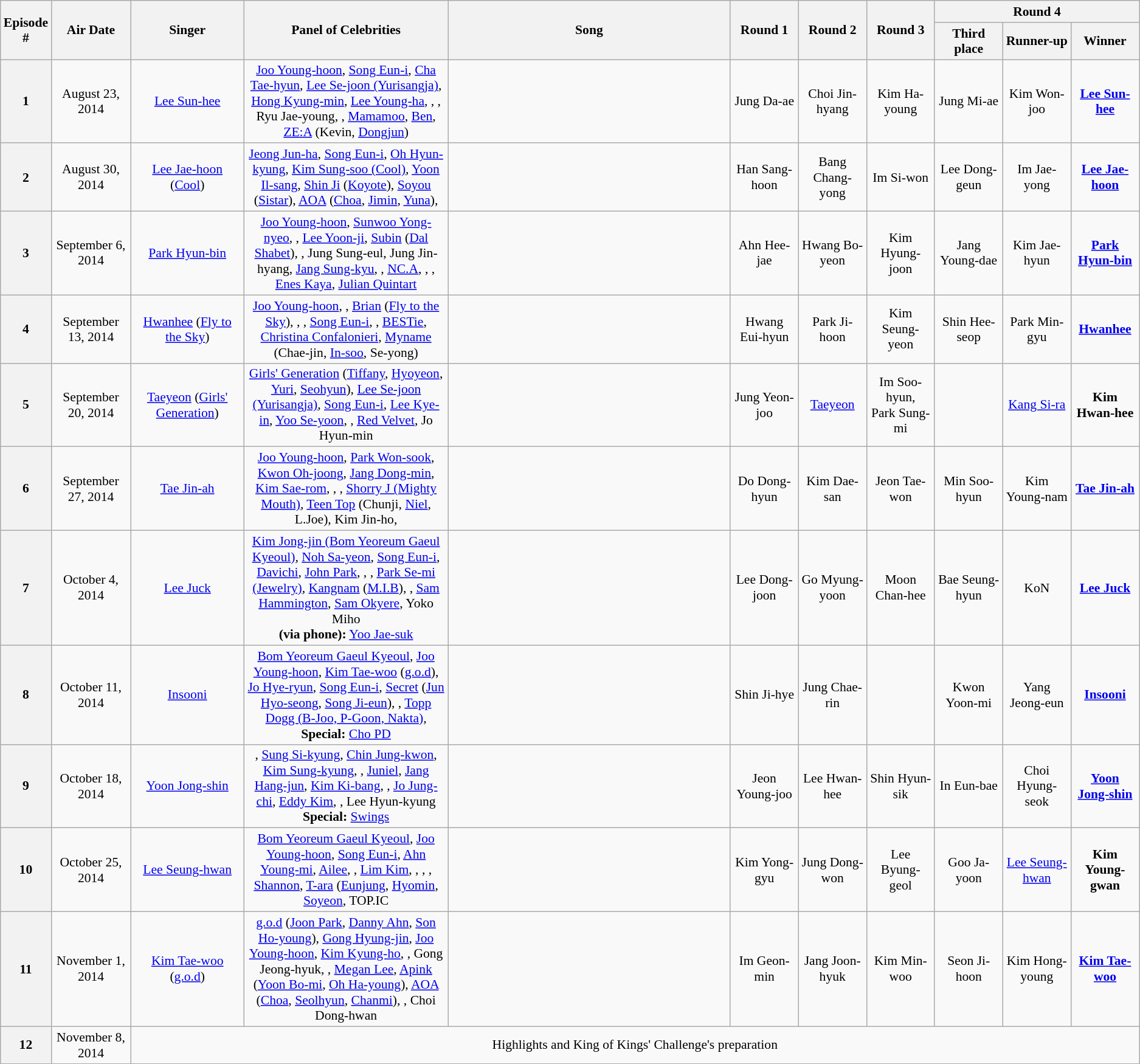<table class="wikitable" style="text-align:center; font-size:90%;">
<tr>
<th rowspan="2" width="4%">Episode #</th>
<th rowspan="2" width="7%">Air Date</th>
<th rowspan="2" width="10%">Singer</th>
<th rowspan="2" width="18%">Panel of Celebrities</th>
<th rowspan="2" width="25%">Song</th>
<th rowspan="2" width="6%">Round 1</th>
<th rowspan="2" width="6%">Round 2</th>
<th rowspan="2" width="6%">Round 3</th>
<th colspan="3" width="18%">Round 4</th>
</tr>
<tr>
<th width="6%">Third place</th>
<th width="6%">Runner-up</th>
<th width="6%">Winner</th>
</tr>
<tr>
<th>1</th>
<td>August 23, 2014</td>
<td><a href='#'>Lee Sun-hee</a></td>
<td><a href='#'>Joo Young-hoon</a>, <a href='#'>Song Eun-i</a>, <a href='#'>Cha Tae-hyun</a>, <a href='#'>Lee Se-joon (Yurisangja)</a>, <a href='#'>Hong Kyung-min</a>, <a href='#'>Lee Young-ha</a>, , , Ryu Jae-young, , <a href='#'>Mamamoo</a>, <a href='#'>Ben</a>, <a href='#'>ZE:A</a> (Kevin, <a href='#'>Dongjun</a>)</td>
<td></td>
<td>Jung Da-ae</td>
<td>Choi Jin-hyang</td>
<td>Kim Ha-young</td>
<td>Jung Mi-ae</td>
<td>Kim Won-joo</td>
<td><strong><a href='#'>Lee Sun-hee</a></strong></td>
</tr>
<tr>
<th>2</th>
<td>August 30, 2014</td>
<td><a href='#'>Lee Jae-hoon</a> (<a href='#'>Cool</a>)</td>
<td><a href='#'>Jeong Jun-ha</a>, <a href='#'>Song Eun-i</a>, <a href='#'>Oh Hyun-kyung</a>, <a href='#'>Kim Sung-soo (Cool)</a>, <a href='#'>Yoon Il-sang</a>, <a href='#'>Shin Ji</a> (<a href='#'>Koyote</a>), <a href='#'>Soyou</a> (<a href='#'>Sistar</a>), <a href='#'>AOA</a> (<a href='#'>Choa</a>, <a href='#'>Jimin</a>, <a href='#'>Yuna</a>), </td>
<td></td>
<td>Han Sang-hoon</td>
<td>Bang Chang-yong</td>
<td>Im Si-won</td>
<td>Lee Dong-geun</td>
<td>Im Jae-yong</td>
<td><strong><a href='#'>Lee Jae-hoon</a></strong></td>
</tr>
<tr>
<th>3</th>
<td>September 6, 2014</td>
<td><a href='#'>Park Hyun-bin</a></td>
<td><a href='#'>Joo Young-hoon</a>, <a href='#'>Sunwoo Yong-nyeo</a>, , <a href='#'>Lee Yoon-ji</a>, <a href='#'>Subin</a> (<a href='#'>Dal Shabet</a>), , Jung Sung-eul, Jung Jin-hyang, <a href='#'>Jang Sung-kyu</a>, , <a href='#'>NC.A</a>, , , <a href='#'>Enes Kaya</a>, <a href='#'>Julian Quintart</a></td>
<td></td>
<td>Ahn Hee-jae</td>
<td>Hwang Bo-yeon</td>
<td>Kim Hyung-joon</td>
<td>Jang Young-dae</td>
<td>Kim Jae-hyun</td>
<td><strong><a href='#'>Park Hyun-bin</a></strong></td>
</tr>
<tr>
<th>4</th>
<td>September 13, 2014</td>
<td><a href='#'>Hwanhee</a> (<a href='#'>Fly to the Sky</a>)</td>
<td><a href='#'>Joo Young-hoon</a>, , <a href='#'>Brian</a> (<a href='#'>Fly to the Sky</a>), , , <a href='#'>Song Eun-i</a>, , <a href='#'>BESTie</a>, <a href='#'>Christina Confalonieri</a>, <a href='#'>Myname</a> (Chae-jin, <a href='#'>In-soo</a>, Se-yong)</td>
<td></td>
<td>Hwang Eui-hyun</td>
<td>Park Ji-hoon</td>
<td>Kim Seung-yeon</td>
<td>Shin Hee-seop</td>
<td>Park Min-gyu</td>
<td><strong><a href='#'>Hwanhee</a></strong></td>
</tr>
<tr>
<th>5</th>
<td>September 20, 2014</td>
<td><a href='#'>Taeyeon</a> (<a href='#'>Girls' Generation</a>)</td>
<td><a href='#'>Girls' Generation</a> (<a href='#'>Tiffany</a>, <a href='#'>Hyoyeon</a>, <a href='#'>Yuri</a>, <a href='#'>Seohyun</a>), <a href='#'>Lee Se-joon (Yurisangja)</a>, <a href='#'>Song Eun-i</a>, <a href='#'>Lee Kye-in</a>, <a href='#'>Yoo Se-yoon</a>, , <a href='#'>Red Velvet</a>, Jo Hyun-min</td>
<td></td>
<td>Jung Yeon-joo</td>
<td><a href='#'>Taeyeon</a> </td>
<td>Im Soo-hyun,<br>Park Sung-mi</td>
<td></td>
<td><a href='#'>Kang Si-ra</a></td>
<td><strong>Kim Hwan-hee</strong></td>
</tr>
<tr>
<th>6</th>
<td>September 27, 2014</td>
<td><a href='#'>Tae Jin-ah</a></td>
<td><a href='#'>Joo Young-hoon</a>, <a href='#'>Park Won-sook</a>, <a href='#'>Kwon Oh-joong</a>, <a href='#'>Jang Dong-min</a>, <a href='#'>Kim Sae-rom</a>, , , <a href='#'>Shorry J (Mighty Mouth)</a>, <a href='#'>Teen Top</a> (Chunji, <a href='#'>Niel</a>, L.Joe), Kim Jin-ho, </td>
<td></td>
<td>Do Dong-hyun</td>
<td>Kim Dae-san</td>
<td>Jeon Tae-won</td>
<td>Min Soo-hyun</td>
<td>Kim Young-nam</td>
<td><strong><a href='#'>Tae Jin-ah</a></strong></td>
</tr>
<tr>
<th>7</th>
<td>October 4, 2014</td>
<td><a href='#'>Lee Juck</a></td>
<td><a href='#'>Kim Jong-jin (Bom Yeoreum Gaeul Kyeoul)</a>, <a href='#'>Noh Sa-yeon</a>, <a href='#'>Song Eun-i</a>, <a href='#'>Davichi</a>, <a href='#'>John Park</a>, , , <a href='#'>Park Se-mi (Jewelry)</a>, <a href='#'>Kangnam</a> (<a href='#'>M.I.B</a>), , <a href='#'>Sam Hammington</a>, <a href='#'>Sam Okyere</a>, Yoko Miho<br><strong>(via phone):</strong> <a href='#'>Yoo Jae-suk</a></td>
<td></td>
<td>Lee Dong-joon</td>
<td>Go Myung-yoon</td>
<td>Moon Chan-hee</td>
<td>Bae Seung-hyun</td>
<td>KoN</td>
<td><strong><a href='#'>Lee Juck</a></strong></td>
</tr>
<tr>
<th>8</th>
<td>October 11, 2014</td>
<td><a href='#'>Insooni</a></td>
<td><a href='#'>Bom Yeoreum Gaeul Kyeoul</a>, <a href='#'>Joo Young-hoon</a>, <a href='#'>Kim Tae-woo</a> (<a href='#'>g.o.d</a>), <a href='#'>Jo Hye-ryun</a>, <a href='#'>Song Eun-i</a>, <a href='#'>Secret</a> (<a href='#'>Jun Hyo-seong</a>, <a href='#'>Song Ji-eun</a>), , <a href='#'>Topp Dogg (B-Joo, P-Goon, Nakta)</a>, <br><strong>Special:</strong> <a href='#'>Cho PD</a></td>
<td></td>
<td>Shin Ji-hye</td>
<td>Jung Chae-rin</td>
<td></td>
<td>Kwon Yoon-mi</td>
<td>Yang Jeong-eun</td>
<td><strong><a href='#'>Insooni</a></strong></td>
</tr>
<tr>
<th>9</th>
<td>October 18, 2014</td>
<td><a href='#'>Yoon Jong-shin</a></td>
<td>, <a href='#'>Sung Si-kyung</a>, <a href='#'>Chin Jung-kwon</a>, <a href='#'>Kim Sung-kyung</a>, , <a href='#'>Juniel</a>, <a href='#'>Jang Hang-jun</a>, <a href='#'>Kim Ki-bang</a>, , <a href='#'>Jo Jung-chi</a>, <a href='#'>Eddy Kim</a>, , Lee Hyun-kyung<br><strong>Special:</strong> <a href='#'>Swings</a></td>
<td></td>
<td>Jeon Young-joo</td>
<td>Lee Hwan-hee</td>
<td>Shin Hyun-sik</td>
<td>In Eun-bae</td>
<td>Choi Hyung-seok</td>
<td><strong><a href='#'>Yoon Jong-shin</a></strong></td>
</tr>
<tr>
<th>10</th>
<td>October 25, 2014</td>
<td><a href='#'>Lee Seung-hwan</a></td>
<td><a href='#'>Bom Yeoreum Gaeul Kyeoul</a>, <a href='#'>Joo Young-hoon</a>, <a href='#'>Song Eun-i</a>, <a href='#'>Ahn Young-mi</a>, <a href='#'>Ailee</a>, , <a href='#'>Lim Kim</a>, , , , <a href='#'>Shannon</a>, <a href='#'>T-ara</a> (<a href='#'>Eunjung</a>, <a href='#'>Hyomin</a>, <a href='#'>Soyeon</a>, TOP.IC</td>
<td></td>
<td>Kim Yong-gyu</td>
<td>Jung Dong-won</td>
<td>Lee Byung-geol</td>
<td>Goo Ja-yoon</td>
<td><a href='#'>Lee Seung-hwan</a></td>
<td><strong>Kim Young-gwan</strong></td>
</tr>
<tr>
<th>11</th>
<td>November 1, 2014</td>
<td><a href='#'>Kim Tae-woo</a> (<a href='#'>g.o.d</a>)</td>
<td><a href='#'>g.o.d</a> (<a href='#'>Joon Park</a>, <a href='#'>Danny Ahn</a>, <a href='#'>Son Ho-young</a>), <a href='#'>Gong Hyung-jin</a>, <a href='#'>Joo Young-hoon</a>, <a href='#'>Kim Kyung-ho</a>, , Gong Jeong-hyuk, , <a href='#'>Megan Lee</a>, <a href='#'>Apink</a> (<a href='#'>Yoon Bo-mi</a>, <a href='#'>Oh Ha-young</a>), <a href='#'>AOA</a> (<a href='#'>Choa</a>, <a href='#'>Seolhyun</a>, <a href='#'>Chanmi</a>), , Choi Dong-hwan</td>
<td></td>
<td>Im Geon-min</td>
<td>Jang Joon-hyuk</td>
<td>Kim Min-woo</td>
<td>Seon Ji-hoon</td>
<td>Kim Hong-young</td>
<td><strong><a href='#'>Kim Tae-woo</a></strong></td>
</tr>
<tr>
<th>12</th>
<td>November 8, 2014</td>
<td colspan="9">Highlights and King of Kings' Challenge's preparation</td>
</tr>
</table>
